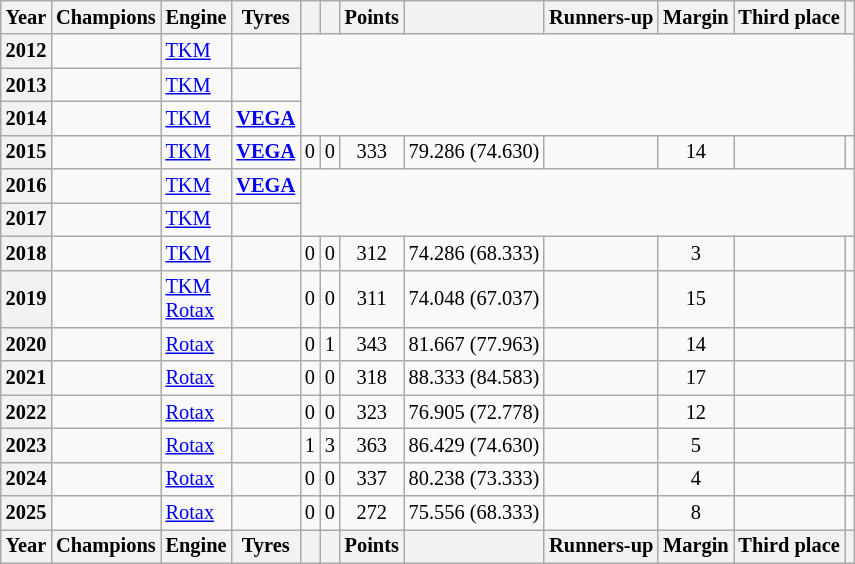<table class="wikitable sortable" style="font-size:85%; text-align:center;">
<tr>
<th>Year</th>
<th>Champions</th>
<th>Engine</th>
<th>Tyres</th>
<th></th>
<th></th>
<th>Points</th>
<th></th>
<th nowrap>Runners-up</th>
<th>Margin</th>
<th nowrap>Third place</th>
<th class="unsortable"></th>
</tr>
<tr>
<th>2012</th>
<td nowrap align=left></td>
<td nowrap align=left> <a href='#'>TKM</a></td>
<td></td>
</tr>
<tr>
<th>2013</th>
<td nowrap align=left></td>
<td nowrap align=left> <a href='#'>TKM</a></td>
<td></td>
</tr>
<tr>
<th>2014</th>
<td nowrap align=left></td>
<td nowrap align=left> <a href='#'>TKM</a></td>
<td><strong><span><a href='#'>VEGA</a></span></strong></td>
</tr>
<tr>
<th>2015</th>
<td nowrap align=left><strong></strong></td>
<td nowrap align=left> <a href='#'>TKM</a></td>
<td><strong><span><a href='#'>VEGA</a></span></strong></td>
<td>0</td>
<td>0</td>
<td>333</td>
<td>79.286 (74.630)</td>
<td nowrap align=left></td>
<td>14</td>
<td nowrap align=left></td>
<td></td>
</tr>
<tr>
<th>2016</th>
<td nowrap align=left></td>
<td nowrap align=left> <a href='#'>TKM</a></td>
<td><strong><span><a href='#'>VEGA</a></span></strong></td>
</tr>
<tr>
<th>2017</th>
<td nowrap align=left></td>
<td nowrap align=left> <a href='#'>TKM</a></td>
<td></td>
</tr>
<tr>
<th>2018</th>
<td nowrap align=left><strong></strong></td>
<td nowrap align=left> <a href='#'>TKM</a></td>
<td></td>
<td>0</td>
<td>0</td>
<td>312</td>
<td>74.286 (68.333)</td>
<td nowrap align=left></td>
<td>3</td>
<td nowrap align=left></td>
<td></td>
</tr>
<tr>
<th>2019</th>
<td nowrap align=left><strong></strong></td>
<td nowrap align=left> <a href='#'>TKM</a><br> <a href='#'>Rotax</a></td>
<td></td>
<td>0</td>
<td>0</td>
<td>311</td>
<td>74.048 (67.037)</td>
<td nowrap align=left></td>
<td>15</td>
<td nowrap align=left></td>
<td></td>
</tr>
<tr>
<th>2020</th>
<td nowrap align=left><strong></strong></td>
<td nowrap align=left> <a href='#'>Rotax</a></td>
<td></td>
<td>0</td>
<td>1</td>
<td>343</td>
<td>81.667 (77.963)</td>
<td nowrap align=left></td>
<td>14</td>
<td nowrap align=left></td>
<td></td>
</tr>
<tr>
<th>2021</th>
<td nowrap align=left><strong></strong></td>
<td nowrap align=left> <a href='#'>Rotax</a></td>
<td></td>
<td>0</td>
<td>0</td>
<td>318</td>
<td>88.333 (84.583)</td>
<td nowrap align=left></td>
<td>17</td>
<td nowrap align=left></td>
<td></td>
</tr>
<tr>
<th>2022</th>
<td nowrap align=left><strong></strong></td>
<td nowrap align=left> <a href='#'>Rotax</a></td>
<td></td>
<td>0</td>
<td>0</td>
<td>323</td>
<td>76.905 (72.778)</td>
<td nowrap align=left></td>
<td>12</td>
<td nowrap align=left></td>
<td></td>
</tr>
<tr>
<th>2023</th>
<td nowrap align=left><strong></strong></td>
<td nowrap align=left> <a href='#'>Rotax</a></td>
<td></td>
<td>1</td>
<td>3</td>
<td>363</td>
<td>86.429 (74.630)</td>
<td nowrap align=left></td>
<td>5</td>
<td nowrap align=left></td>
<td></td>
</tr>
<tr>
<th>2024</th>
<td nowrap align=left><strong></strong></td>
<td nowrap align=left> <a href='#'>Rotax</a></td>
<td></td>
<td>0</td>
<td>0</td>
<td>337</td>
<td>80.238 (73.333)</td>
<td nowrap align=left></td>
<td>4</td>
<td nowrap align=left></td>
<td></td>
</tr>
<tr>
<th>2025</th>
<td nowrap align=left><strong></strong></td>
<td nowrap align=left> <a href='#'>Rotax</a></td>
<td></td>
<td>0</td>
<td>0</td>
<td>272</td>
<td>75.556 (68.333)</td>
<td nowrap align=left></td>
<td>8</td>
<td nowrap align=left></td>
<td></td>
</tr>
<tr>
<th>Year</th>
<th>Champions</th>
<th>Engine</th>
<th>Tyres</th>
<th></th>
<th></th>
<th>Points</th>
<th></th>
<th>Runners-up</th>
<th>Margin</th>
<th>Third place</th>
<th></th>
</tr>
</table>
